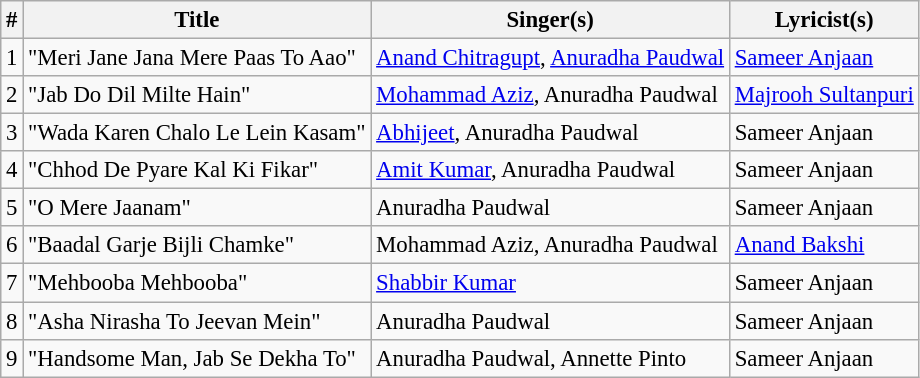<table class="wikitable" style="font-size:95%;">
<tr>
<th>#</th>
<th>Title</th>
<th>Singer(s)</th>
<th>Lyricist(s)</th>
</tr>
<tr>
<td>1</td>
<td>"Meri Jane Jana Mere Paas To Aao"</td>
<td><a href='#'>Anand Chitragupt</a>, <a href='#'>Anuradha Paudwal</a></td>
<td><a href='#'>Sameer Anjaan</a></td>
</tr>
<tr>
<td>2</td>
<td>"Jab Do Dil Milte Hain"</td>
<td><a href='#'>Mohammad Aziz</a>, Anuradha Paudwal</td>
<td><a href='#'>Majrooh Sultanpuri</a></td>
</tr>
<tr>
<td>3</td>
<td>"Wada Karen Chalo Le Lein Kasam"</td>
<td><a href='#'>Abhijeet</a>, Anuradha Paudwal</td>
<td>Sameer Anjaan</td>
</tr>
<tr>
<td>4</td>
<td>"Chhod De Pyare Kal Ki Fikar"</td>
<td><a href='#'>Amit Kumar</a>, Anuradha Paudwal</td>
<td>Sameer Anjaan</td>
</tr>
<tr>
<td>5</td>
<td>"O Mere Jaanam"</td>
<td>Anuradha Paudwal</td>
<td>Sameer Anjaan</td>
</tr>
<tr>
<td>6</td>
<td>"Baadal Garje Bijli Chamke"</td>
<td>Mohammad Aziz, Anuradha Paudwal</td>
<td><a href='#'>Anand Bakshi</a></td>
</tr>
<tr>
<td>7</td>
<td>"Mehbooba Mehbooba"</td>
<td><a href='#'>Shabbir Kumar</a></td>
<td>Sameer Anjaan</td>
</tr>
<tr>
<td>8</td>
<td>"Asha Nirasha To Jeevan Mein"</td>
<td>Anuradha Paudwal</td>
<td>Sameer Anjaan</td>
</tr>
<tr>
<td>9</td>
<td>"Handsome Man, Jab Se Dekha To"</td>
<td>Anuradha Paudwal, Annette Pinto</td>
<td>Sameer Anjaan</td>
</tr>
</table>
